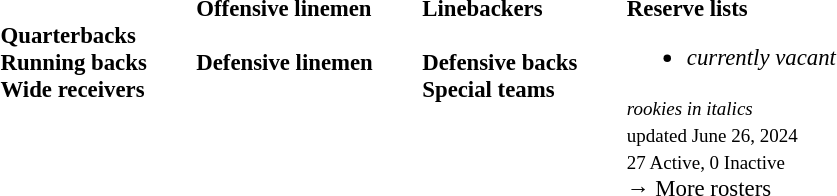<table class="toccolours" style="text-align: left;">
<tr>
<td style="font-size: 95%;vertical-align:top;"><br><strong>Quarterbacks</strong>

<br><strong>Running backs</strong>


<br><strong>Wide receivers</strong>



</td>
<td style="width: 25px;"></td>
<td style="font-size: 95%;vertical-align:top;"><strong>Offensive linemen</strong><br>


<br><strong>Defensive linemen</strong>





</td>
<td style="width: 25px;"></td>
<td style="font-size: 95%;vertical-align:top;"><strong>Linebackers</strong><br><br><strong>Defensive backs</strong>





<br><strong>Special teams</strong>
</td>
<td style="width: 25px;"></td>
<td style="font-size: 95%;vertical-align:top;"><strong>Reserve lists</strong><br><ul><li><em>currently vacant</em></li></ul><small><em>rookies in italics</em></small><br>
<small> updated June 26, 2024</small><br>
<small>27 Active, 0 Inactive</small><br>→ More rosters</td>
</tr>
</table>
